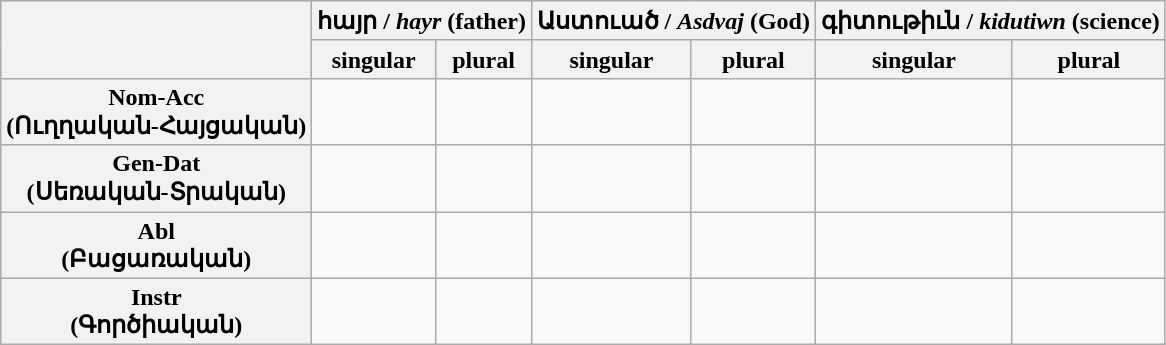<table class="wikitable">
<tr>
<th rowspan="2"></th>
<th colspan="2"><strong>հայր</strong> / <strong><em>hayr</em></strong> (father)</th>
<th colspan="2"><strong>Աստուած</strong> / <strong><em>Asdvaj</em></strong> (God)</th>
<th colspan="2"><strong>գիտութիւն</strong> / <strong><em>kidutiwn</em></strong> (science)</th>
</tr>
<tr>
<th>singular</th>
<th>plural</th>
<th>singular</th>
<th>plural</th>
<th>singular</th>
<th>plural</th>
</tr>
<tr>
<th>Nom-Acc<br>(Ուղղական-Հայցական)</th>
<td></td>
<td></td>
<td></td>
<td></td>
<td></td>
<td></td>
</tr>
<tr>
<th>Gen-Dat<br>(Սեռական-Տրական)</th>
<td></td>
<td></td>
<td></td>
<td></td>
<td></td>
<td></td>
</tr>
<tr>
<th>Abl<br>(Բացառական)</th>
<td></td>
<td></td>
<td></td>
<td></td>
<td></td>
<td></td>
</tr>
<tr>
<th>Instr<br>(Գործիական)</th>
<td></td>
<td></td>
<td></td>
<td></td>
<td></td>
<td></td>
</tr>
</table>
